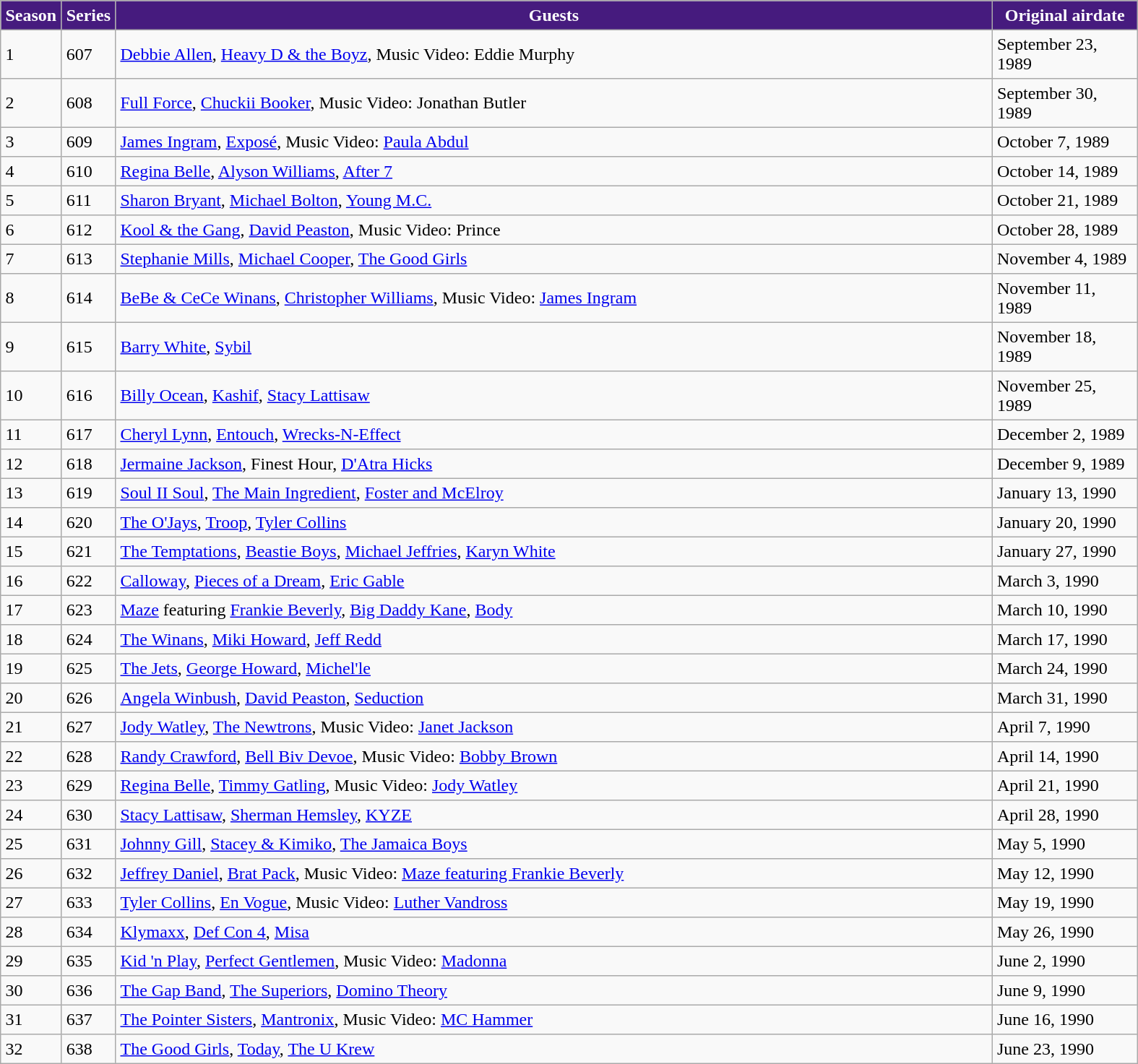<table class="toccolours" border="2" cellpadding="4" cellspacing="0" style="margin: 1em 1em 1em 0; background: #f9f9f9; border: 1px #aaa solid; border-collapse: collapse">
<tr style="vertical-align: top; text-align: center; background-color:#461B7E; color:white">
<th><strong>Season</strong></th>
<th><strong>Series</strong></th>
<th style="width:800px;"><strong>Guests</strong></th>
<th style="width:125px;"><strong>Original airdate</strong></th>
</tr>
<tr>
<td>1</td>
<td>607</td>
<td><a href='#'>Debbie Allen</a>, <a href='#'>Heavy D & the Boyz</a>, Music Video: Eddie Murphy</td>
<td>September 23, 1989</td>
</tr>
<tr>
<td>2</td>
<td>608</td>
<td><a href='#'>Full Force</a>, <a href='#'>Chuckii Booker</a>, Music Video: Jonathan Butler</td>
<td>September 30, 1989</td>
</tr>
<tr>
<td>3</td>
<td>609</td>
<td><a href='#'>James Ingram</a>, <a href='#'>Exposé</a>, Music Video: <a href='#'>Paula Abdul</a></td>
<td>October 7, 1989</td>
</tr>
<tr>
<td>4</td>
<td>610</td>
<td><a href='#'>Regina Belle</a>, <a href='#'>Alyson Williams</a>, <a href='#'>After 7</a></td>
<td>October 14, 1989</td>
</tr>
<tr>
<td>5</td>
<td>611</td>
<td><a href='#'>Sharon Bryant</a>, <a href='#'>Michael Bolton</a>, <a href='#'>Young M.C.</a></td>
<td>October 21, 1989</td>
</tr>
<tr>
<td>6</td>
<td>612</td>
<td><a href='#'>Kool & the Gang</a>, <a href='#'>David Peaston</a>, Music Video: Prince</td>
<td>October 28, 1989</td>
</tr>
<tr>
<td>7</td>
<td>613</td>
<td><a href='#'>Stephanie Mills</a>, <a href='#'>Michael Cooper</a>, <a href='#'>The Good Girls</a></td>
<td>November 4, 1989</td>
</tr>
<tr>
<td>8</td>
<td>614</td>
<td><a href='#'>BeBe & CeCe Winans</a>, <a href='#'>Christopher Williams</a>, Music Video: <a href='#'>James Ingram</a></td>
<td>November 11, 1989</td>
</tr>
<tr>
<td>9</td>
<td>615</td>
<td><a href='#'>Barry White</a>, <a href='#'>Sybil</a></td>
<td>November 18, 1989</td>
</tr>
<tr>
<td>10</td>
<td>616</td>
<td><a href='#'>Billy Ocean</a>, <a href='#'>Kashif</a>, <a href='#'>Stacy Lattisaw</a></td>
<td>November 25, 1989</td>
</tr>
<tr>
<td>11</td>
<td>617</td>
<td><a href='#'>Cheryl Lynn</a>, <a href='#'>Entouch</a>, <a href='#'>Wrecks-N-Effect</a></td>
<td>December 2, 1989</td>
</tr>
<tr>
<td>12</td>
<td>618</td>
<td><a href='#'>Jermaine Jackson</a>, Finest Hour, <a href='#'>D'Atra Hicks</a></td>
<td>December 9, 1989</td>
</tr>
<tr>
<td>13</td>
<td>619</td>
<td><a href='#'>Soul II Soul</a>, <a href='#'>The Main Ingredient</a>, <a href='#'>Foster and McElroy</a></td>
<td>January 13, 1990</td>
</tr>
<tr>
<td>14</td>
<td>620</td>
<td><a href='#'>The O'Jays</a>, <a href='#'>Troop</a>, <a href='#'>Tyler Collins</a></td>
<td>January 20, 1990</td>
</tr>
<tr>
<td>15</td>
<td>621</td>
<td><a href='#'>The Temptations</a>, <a href='#'>Beastie Boys</a>, <a href='#'>Michael Jeffries</a>, <a href='#'>Karyn White</a></td>
<td>January 27, 1990</td>
</tr>
<tr>
<td>16</td>
<td>622</td>
<td><a href='#'>Calloway</a>, <a href='#'>Pieces of a Dream</a>, <a href='#'>Eric Gable</a></td>
<td>March 3, 1990</td>
</tr>
<tr>
<td>17</td>
<td>623</td>
<td><a href='#'>Maze</a> featuring <a href='#'>Frankie Beverly</a>, <a href='#'>Big Daddy Kane</a>, <a href='#'>Body</a></td>
<td>March 10, 1990</td>
</tr>
<tr>
<td>18</td>
<td>624</td>
<td><a href='#'>The Winans</a>, <a href='#'>Miki Howard</a>, <a href='#'>Jeff Redd</a></td>
<td>March 17, 1990</td>
</tr>
<tr>
<td>19</td>
<td>625</td>
<td><a href='#'>The Jets</a>, <a href='#'>George Howard</a>, <a href='#'>Michel'le</a></td>
<td>March 24, 1990</td>
</tr>
<tr>
<td>20</td>
<td>626</td>
<td><a href='#'>Angela Winbush</a>, <a href='#'>David Peaston</a>, <a href='#'>Seduction</a></td>
<td>March 31, 1990</td>
</tr>
<tr>
<td>21</td>
<td>627</td>
<td><a href='#'>Jody Watley</a>, <a href='#'>The Newtrons</a>, Music Video: <a href='#'>Janet Jackson</a></td>
<td>April 7, 1990</td>
</tr>
<tr>
<td>22</td>
<td>628</td>
<td><a href='#'>Randy Crawford</a>, <a href='#'>Bell Biv Devoe</a>, Music Video: <a href='#'>Bobby Brown</a></td>
<td>April 14, 1990</td>
</tr>
<tr>
<td>23</td>
<td>629</td>
<td><a href='#'>Regina Belle</a>, <a href='#'>Timmy Gatling</a>, Music Video: <a href='#'>Jody Watley</a></td>
<td>April 21, 1990</td>
</tr>
<tr>
<td>24</td>
<td>630</td>
<td><a href='#'>Stacy Lattisaw</a>, <a href='#'>Sherman Hemsley</a>, <a href='#'>KYZE</a></td>
<td>April 28, 1990</td>
</tr>
<tr>
<td>25</td>
<td>631</td>
<td><a href='#'>Johnny Gill</a>, <a href='#'>Stacey & Kimiko</a>, <a href='#'>The Jamaica Boys</a></td>
<td>May 5, 1990</td>
</tr>
<tr>
<td>26</td>
<td>632</td>
<td><a href='#'>Jeffrey Daniel</a>, <a href='#'>Brat Pack</a>, Music Video: <a href='#'>Maze featuring Frankie Beverly</a></td>
<td>May 12, 1990</td>
</tr>
<tr>
<td>27</td>
<td>633</td>
<td><a href='#'>Tyler Collins</a>, <a href='#'>En Vogue</a>, Music Video: <a href='#'>Luther Vandross</a></td>
<td>May 19, 1990</td>
</tr>
<tr>
<td>28</td>
<td>634</td>
<td><a href='#'>Klymaxx</a>, <a href='#'>Def Con 4</a>, <a href='#'>Misa</a></td>
<td>May 26, 1990</td>
</tr>
<tr>
<td>29</td>
<td>635</td>
<td><a href='#'>Kid 'n Play</a>, <a href='#'>Perfect Gentlemen</a>, Music Video: <a href='#'>Madonna</a></td>
<td>June 2, 1990</td>
</tr>
<tr>
<td>30</td>
<td>636</td>
<td><a href='#'>The Gap Band</a>, <a href='#'>The Superiors</a>, <a href='#'>Domino Theory</a></td>
<td>June 9, 1990</td>
</tr>
<tr>
<td>31</td>
<td>637</td>
<td><a href='#'>The Pointer Sisters</a>, <a href='#'>Mantronix</a>, Music Video: <a href='#'>MC Hammer</a></td>
<td>June 16, 1990</td>
</tr>
<tr>
<td>32</td>
<td>638</td>
<td><a href='#'>The Good Girls</a>, <a href='#'>Today</a>, <a href='#'>The U Krew</a></td>
<td>June 23, 1990</td>
</tr>
</table>
